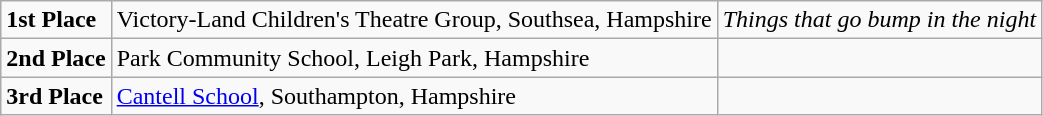<table class="wikitable">
<tr>
<td><strong>1st Place</strong></td>
<td>Victory-Land Children's Theatre Group, Southsea, Hampshire</td>
<td><em>Things that go bump in the night</em></td>
</tr>
<tr>
<td><strong>2nd Place</strong></td>
<td>Park Community School, Leigh Park, Hampshire</td>
<td></td>
</tr>
<tr>
<td><strong>3rd Place</strong></td>
<td><a href='#'>Cantell School</a>, Southampton, Hampshire</td>
<td></td>
</tr>
</table>
